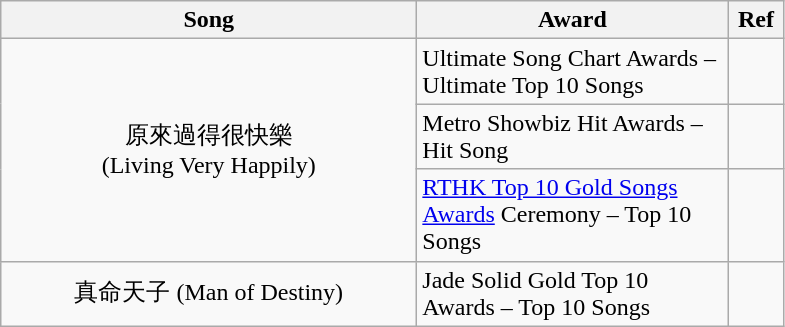<table class="wikitable">
<tr>
<th width="270">Song</th>
<th width=200>Award</th>
<th width="30">Ref</th>
</tr>
<tr>
<td rowspan = "3" align="center">原來過得很快樂 <br>(Living Very Happily)</td>
<td>Ultimate Song Chart Awards – Ultimate Top 10 Songs</td>
<td align="center"></td>
</tr>
<tr>
<td>Metro Showbiz Hit Awards – Hit Song</td>
<td></td>
</tr>
<tr>
<td><a href='#'>RTHK Top 10 Gold Songs Awards</a> Ceremony – Top 10 Songs</td>
<td></td>
</tr>
<tr>
<td align="center">真命天子 (Man of Destiny)</td>
<td>Jade Solid Gold Top 10 Awards – Top 10 Songs</td>
<td align="center"></td>
</tr>
</table>
